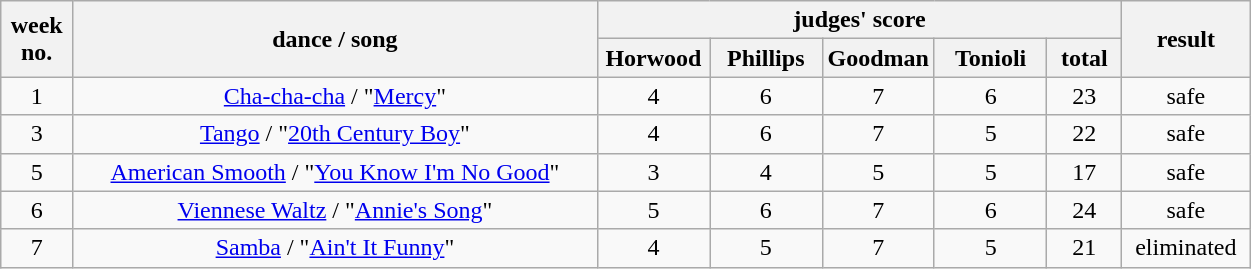<table class=wikitable style="float:left; text-align:center">
<tr>
<th rowspan=2>week<br>no.</th>
<th rowspan=2>dance / song</th>
<th colspan=5>judges' score</th>
<th rowspan=2>result</th>
</tr>
<tr>
<th style=width:9%>Horwood</th>
<th style=width:9%>Phillips</th>
<th style=width:9%>Goodman</th>
<th style=width:9%>Tonioli</th>
<th style=width:6%>total</th>
</tr>
<tr>
<td>1</td>
<td><a href='#'>Cha-cha-cha</a> / "<a href='#'>Mercy</a>"</td>
<td>4</td>
<td>6</td>
<td>7</td>
<td>6</td>
<td>23</td>
<td>safe</td>
</tr>
<tr>
<td>3</td>
<td><a href='#'>Tango</a> / "<a href='#'>20th Century Boy</a>"</td>
<td>4</td>
<td>6</td>
<td>7</td>
<td>5</td>
<td>22</td>
<td>safe</td>
</tr>
<tr>
<td>5</td>
<td><a href='#'>American Smooth</a> / "<a href='#'>You Know I'm No Good</a>"</td>
<td>3</td>
<td>4</td>
<td>5</td>
<td>5</td>
<td>17</td>
<td>safe</td>
</tr>
<tr>
<td>6</td>
<td><a href='#'>Viennese Waltz</a> / "<a href='#'>Annie's Song</a>"</td>
<td>5</td>
<td>6</td>
<td>7</td>
<td>6</td>
<td>24</td>
<td>safe</td>
</tr>
<tr>
<td>7</td>
<td><a href='#'>Samba</a> / "<a href='#'>Ain't It Funny</a>"</td>
<td>4</td>
<td>5</td>
<td>7</td>
<td>5</td>
<td>21</td>
<td>eliminated</td>
</tr>
</table>
